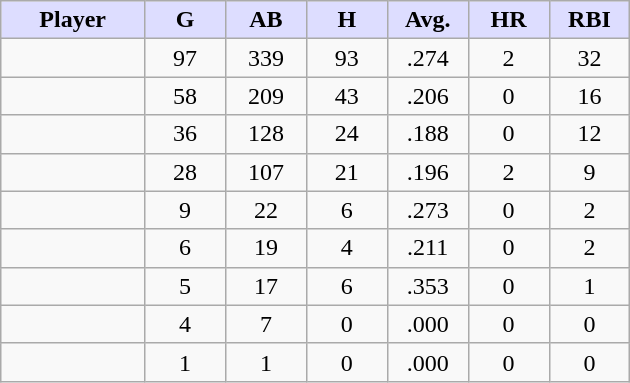<table class="wikitable sortable">
<tr>
<th style="background:#ddf; width:16%;">Player</th>
<th style="background:#ddf; width:9%;">G</th>
<th style="background:#ddf; width:9%;">AB</th>
<th style="background:#ddf; width:9%;">H</th>
<th style="background:#ddf; width:9%;">Avg.</th>
<th style="background:#ddf; width:9%;">HR</th>
<th style="background:#ddf; width:9%;">RBI</th>
</tr>
<tr style="text-align:center;">
<td></td>
<td>97</td>
<td>339</td>
<td>93</td>
<td>.274</td>
<td>2</td>
<td>32</td>
</tr>
<tr style="text-align:center;">
<td></td>
<td>58</td>
<td>209</td>
<td>43</td>
<td>.206</td>
<td>0</td>
<td>16</td>
</tr>
<tr style="text-align:center;">
<td></td>
<td>36</td>
<td>128</td>
<td>24</td>
<td>.188</td>
<td>0</td>
<td>12</td>
</tr>
<tr style="text-align:center;">
<td></td>
<td>28</td>
<td>107</td>
<td>21</td>
<td>.196</td>
<td>2</td>
<td>9</td>
</tr>
<tr style="text-align:center;">
<td></td>
<td>9</td>
<td>22</td>
<td>6</td>
<td>.273</td>
<td>0</td>
<td>2</td>
</tr>
<tr style="text-align:center;">
<td></td>
<td>6</td>
<td>19</td>
<td>4</td>
<td>.211</td>
<td>0</td>
<td>2</td>
</tr>
<tr style="text-align:center;">
<td></td>
<td>5</td>
<td>17</td>
<td>6</td>
<td>.353</td>
<td>0</td>
<td>1</td>
</tr>
<tr style="text-align:center;">
<td></td>
<td>4</td>
<td>7</td>
<td>0</td>
<td>.000</td>
<td>0</td>
<td>0</td>
</tr>
<tr style="text-align:center;">
<td></td>
<td>1</td>
<td>1</td>
<td>0</td>
<td>.000</td>
<td>0</td>
<td>0</td>
</tr>
</table>
